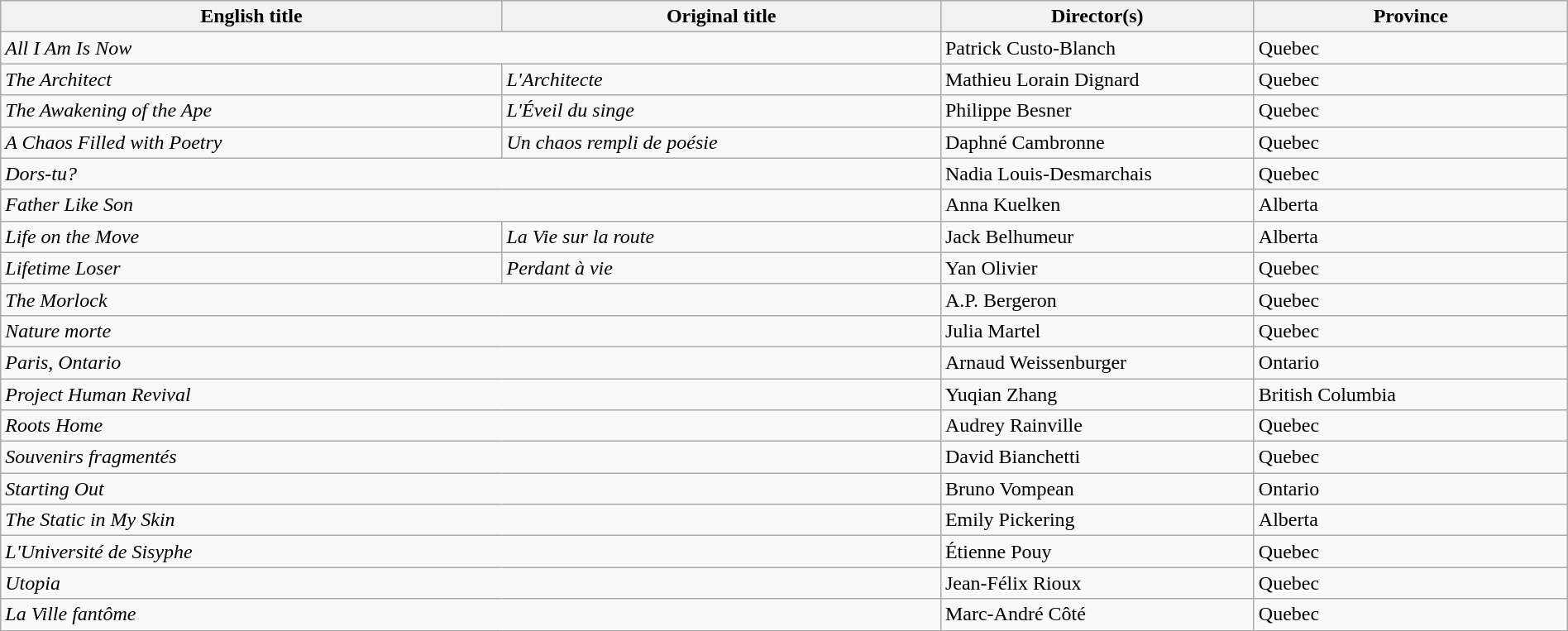<table class="wikitable" width=100%>
<tr>
<th scope="col" width="32%">English title</th>
<th scope="col" width="28%">Original title</th>
<th scope="col" width="20%">Director(s)</th>
<th scope="col" width="20%">Province</th>
</tr>
<tr>
<td colspan=2><em>All I Am Is Now</em></td>
<td>Patrick Custo-Blanch</td>
<td>Quebec</td>
</tr>
<tr>
<td><em>The Architect</em></td>
<td><em>L'Architecte</em></td>
<td>Mathieu Lorain Dignard</td>
<td>Quebec</td>
</tr>
<tr>
<td><em>The Awakening of the Ape</em></td>
<td><em>L'Éveil du singe</em></td>
<td>Philippe Besner</td>
<td>Quebec</td>
</tr>
<tr>
<td><em>A Chaos Filled with Poetry</em></td>
<td><em>Un chaos rempli de poésie</em></td>
<td>Daphné Cambronne</td>
<td>Quebec</td>
</tr>
<tr>
<td colspan=2><em>Dors-tu?</em></td>
<td>Nadia Louis-Desmarchais</td>
<td>Quebec</td>
</tr>
<tr>
<td colspan=2><em>Father Like Son</em></td>
<td>Anna Kuelken</td>
<td>Alberta</td>
</tr>
<tr>
<td><em>Life on the Move</em></td>
<td><em>La Vie sur la route</em></td>
<td>Jack Belhumeur</td>
<td>Alberta</td>
</tr>
<tr>
<td><em>Lifetime Loser</em></td>
<td><em>Perdant à vie</em></td>
<td>Yan Olivier</td>
<td>Quebec</td>
</tr>
<tr>
<td colspan=2><em>The Morlock</em></td>
<td>A.P. Bergeron</td>
<td>Quebec</td>
</tr>
<tr>
<td colspan=2><em>Nature morte</em></td>
<td>Julia Martel</td>
<td>Quebec</td>
</tr>
<tr>
<td colspan=2><em>Paris, Ontario</em></td>
<td>Arnaud Weissenburger</td>
<td>Ontario</td>
</tr>
<tr>
<td colspan=2><em>Project Human Revival</em></td>
<td>Yuqian Zhang</td>
<td>British Columbia</td>
</tr>
<tr>
<td colspan=2><em>Roots Home</em></td>
<td>Audrey Rainville</td>
<td>Quebec</td>
</tr>
<tr>
<td colspan=2><em>Souvenirs fragmentés</em></td>
<td>David Bianchetti</td>
<td>Quebec</td>
</tr>
<tr>
<td colspan=2><em>Starting Out</em></td>
<td>Bruno Vompean</td>
<td>Ontario</td>
</tr>
<tr>
<td colspan=2><em>The Static in My Skin</em></td>
<td>Emily Pickering</td>
<td>Alberta</td>
</tr>
<tr>
<td colspan=2><em>L'Université de Sisyphe</em></td>
<td>Étienne Pouy</td>
<td>Quebec</td>
</tr>
<tr>
<td colspan=2><em>Utopia</em></td>
<td>Jean-Félix Rioux</td>
<td>Quebec</td>
</tr>
<tr>
<td colspan=2><em>La Ville fantôme</em></td>
<td>Marc-André Côté</td>
<td>Quebec</td>
</tr>
</table>
